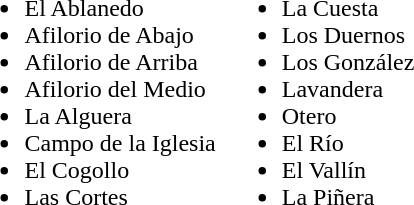<table border=0>
<tr>
<td><br><ul><li>El Ablanedo</li><li>Afilorio de Abajo</li><li>Afilorio de Arriba</li><li>Afilorio del Medio</li><li>La Alguera</li><li>Campo de la Iglesia</li><li>El Cogollo</li><li>Las Cortes</li></ul></td>
<td><br><ul><li>La Cuesta</li><li>Los Duernos</li><li>Los González</li><li>Lavandera</li><li>Otero</li><li>El Río</li><li>El Vallín</li><li>La Piñera</li></ul></td>
</tr>
</table>
